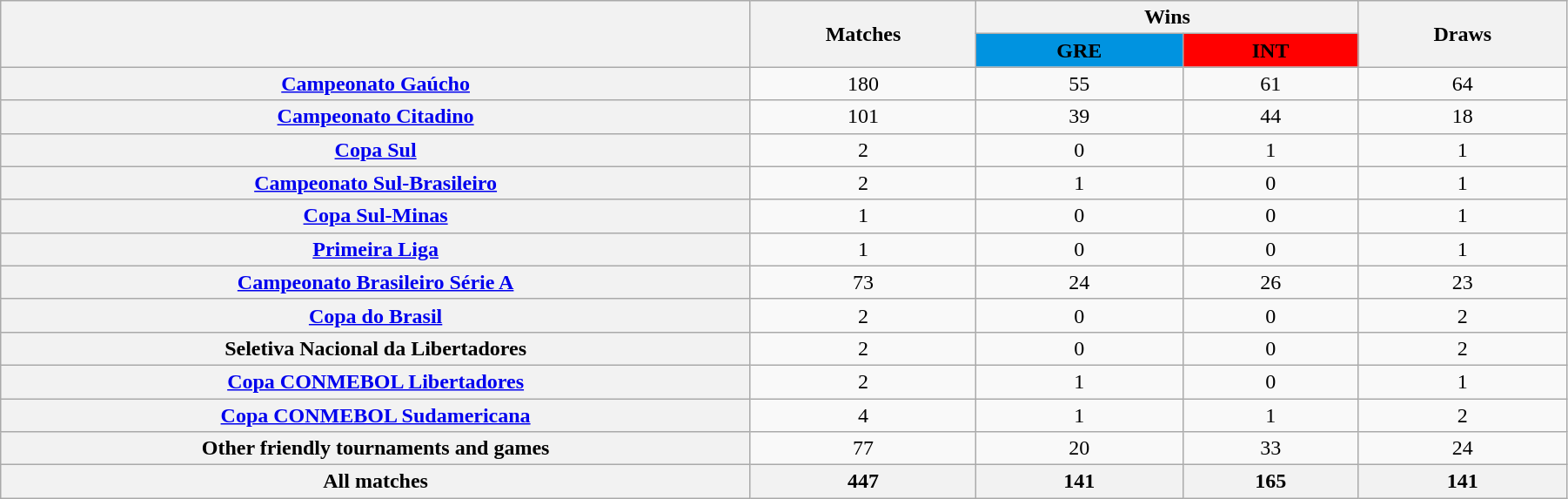<table class="wikitable sortable" style="text-align:center; width:95%;">
<tr>
<th rowspan="2"  style="width:12%;"></th>
<th rowspan="2"  style="width:3%;">Matches</th>
<th colspan="2"  style="width:6%;">Wins</th>
<th rowspan="2"  style="width:3%;">Draws</th>
</tr>
<tr>
<th style="background-color:#0093E0;">GRE</th>
<th style="background-color:#F00;"><span>INT</span></th>
</tr>
<tr>
<th scope=row><a href='#'>Campeonato Gaúcho</a></th>
<td>180</td>
<td>55</td>
<td>61</td>
<td>64</td>
</tr>
<tr>
<th><a href='#'>Campeonato Citadino</a></th>
<td>101</td>
<td>39</td>
<td>44</td>
<td>18</td>
</tr>
<tr>
<th scope=row><a href='#'>Copa Sul</a></th>
<td>2</td>
<td>0</td>
<td>1</td>
<td>1</td>
</tr>
<tr>
<th><a href='#'>Campeonato Sul-Brasileiro</a></th>
<td>2</td>
<td>1</td>
<td>0</td>
<td>1</td>
</tr>
<tr>
<th scope=row><a href='#'>Copa Sul-Minas</a></th>
<td>1</td>
<td>0</td>
<td>0</td>
<td>1</td>
</tr>
<tr>
<th scope=row><a href='#'>Primeira Liga</a></th>
<td>1</td>
<td>0</td>
<td>0</td>
<td>1</td>
</tr>
<tr>
<th scope=row><a href='#'>Campeonato Brasileiro Série A</a></th>
<td>73</td>
<td>24</td>
<td>26</td>
<td>23</td>
</tr>
<tr>
<th scope=row><a href='#'>Copa do Brasil</a></th>
<td>2</td>
<td>0</td>
<td>0</td>
<td>2</td>
</tr>
<tr>
<th scope=row>Seletiva Nacional da Libertadores</th>
<td>2</td>
<td>0</td>
<td>0</td>
<td>2</td>
</tr>
<tr>
<th scope=row><a href='#'>Copa CONMEBOL Libertadores</a></th>
<td>2</td>
<td>1</td>
<td>0</td>
<td>1</td>
</tr>
<tr>
<th scope=row><a href='#'>Copa CONMEBOL Sudamericana</a></th>
<td>4</td>
<td>1</td>
<td>1</td>
<td>2</td>
</tr>
<tr>
<th scope=row><strong>Other friendly tournaments and games</strong></th>
<td>77</td>
<td>20</td>
<td>33</td>
<td>24</td>
</tr>
<tr>
<th scope=row>All matches</th>
<th scope=row>447</th>
<th>141</th>
<th>165</th>
<th>141</th>
</tr>
</table>
